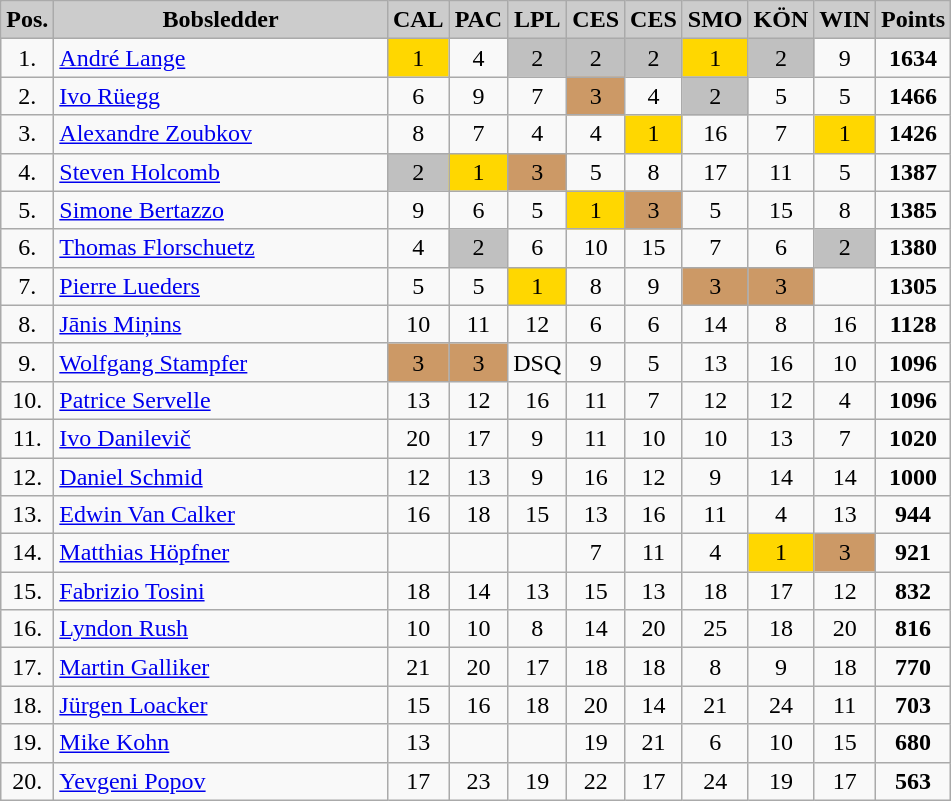<table class=wikitable  bgcolor="#f7f8ff" cellpadding="3" cellspacing="0" border="1" style="text-align:center; border:gray solid 1px; border-collapse: collapse;">
<tr bgcolor="#CCCCCC">
<td width="10"><strong>Pos.</strong></td>
<td width="215"><strong>Bobsledder</strong></td>
<td width="20"><strong>CAL</strong></td>
<td width="20"><strong>PAC</strong></td>
<td width="20"><strong>LPL</strong></td>
<td width="20"><strong>CES</strong></td>
<td width="20"><strong>CES</strong></td>
<td width="20"><strong>SMO</strong></td>
<td width="20"><strong>KÖN</strong></td>
<td width="20"><strong>WIN</strong></td>
<td width="20"><strong>Points</strong></td>
</tr>
<tr>
<td>1.</td>
<td align="left"> <a href='#'>André Lange</a></td>
<td bgcolor="gold">1</td>
<td>4</td>
<td bgcolor="silver">2</td>
<td bgcolor="silver">2</td>
<td bgcolor="silver">2</td>
<td bgcolor="gold">1</td>
<td bgcolor="silver">2</td>
<td>9</td>
<td><strong>1634</strong></td>
</tr>
<tr>
<td>2.</td>
<td align="left"> <a href='#'>Ivo Rüegg</a></td>
<td>6</td>
<td>9</td>
<td>7</td>
<td bgcolor="cc9966">3</td>
<td>4</td>
<td bgcolor="silver">2</td>
<td>5</td>
<td>5</td>
<td><strong>1466</strong></td>
</tr>
<tr>
<td>3.</td>
<td align="left"> <a href='#'>Alexandre Zoubkov</a></td>
<td>8</td>
<td>7</td>
<td>4</td>
<td>4</td>
<td bgcolor="gold">1</td>
<td>16</td>
<td>7</td>
<td bgcolor="gold">1</td>
<td><strong>1426</strong></td>
</tr>
<tr>
<td>4.</td>
<td align="left"> <a href='#'>Steven Holcomb</a></td>
<td bgcolor="silver">2</td>
<td bgcolor="gold">1</td>
<td bgcolor="cc9966">3</td>
<td>5</td>
<td>8</td>
<td>17</td>
<td>11</td>
<td>5</td>
<td><strong>1387</strong></td>
</tr>
<tr>
<td>5.</td>
<td align="left"> <a href='#'>Simone Bertazzo</a></td>
<td>9</td>
<td>6</td>
<td>5</td>
<td bgcolor="gold">1</td>
<td bgcolor="cc9966">3</td>
<td>5</td>
<td>15</td>
<td>8</td>
<td><strong>1385</strong></td>
</tr>
<tr>
<td>6.</td>
<td align="left"> <a href='#'>Thomas Florschuetz</a></td>
<td>4</td>
<td bgcolor="silver">2</td>
<td>6</td>
<td>10</td>
<td>15</td>
<td>7</td>
<td>6</td>
<td bgcolor="silver">2</td>
<td><strong>1380</strong></td>
</tr>
<tr>
<td>7.</td>
<td align="left"> <a href='#'>Pierre Lueders</a></td>
<td>5</td>
<td>5</td>
<td bgcolor="gold">1</td>
<td>8</td>
<td>9</td>
<td bgcolor="cc9966">3</td>
<td bgcolor="cc9966">3</td>
<td></td>
<td><strong>1305</strong></td>
</tr>
<tr>
<td>8.</td>
<td align="left"> <a href='#'>Jānis Miņins</a></td>
<td>10</td>
<td>11</td>
<td>12</td>
<td>6</td>
<td>6</td>
<td>14</td>
<td>8</td>
<td>16</td>
<td><strong>1128</strong></td>
</tr>
<tr>
<td>9.</td>
<td align="left"> <a href='#'>Wolfgang Stampfer</a></td>
<td bgcolor="cc9966">3</td>
<td bgcolor="cc9966">3</td>
<td>DSQ</td>
<td>9</td>
<td>5</td>
<td>13</td>
<td>16</td>
<td>10</td>
<td><strong>1096</strong></td>
</tr>
<tr>
<td>10.</td>
<td align="left"> <a href='#'>Patrice Servelle</a></td>
<td>13</td>
<td>12</td>
<td>16</td>
<td>11</td>
<td>7</td>
<td>12</td>
<td>12</td>
<td>4</td>
<td><strong>1096</strong></td>
</tr>
<tr>
<td>11.</td>
<td align="left"> <a href='#'>Ivo Danilevič</a></td>
<td>20</td>
<td>17</td>
<td>9</td>
<td>11</td>
<td>10</td>
<td>10</td>
<td>13</td>
<td>7</td>
<td><strong>1020</strong></td>
</tr>
<tr>
<td>12.</td>
<td align="left"> <a href='#'>Daniel Schmid</a></td>
<td>12</td>
<td>13</td>
<td>9</td>
<td>16</td>
<td>12</td>
<td>9</td>
<td>14</td>
<td>14</td>
<td><strong>1000</strong></td>
</tr>
<tr>
<td>13.</td>
<td align="left"> <a href='#'>Edwin Van Calker</a></td>
<td>16</td>
<td>18</td>
<td>15</td>
<td>13</td>
<td>16</td>
<td>11</td>
<td>4</td>
<td>13</td>
<td><strong>944</strong></td>
</tr>
<tr>
<td>14.</td>
<td align="left"> <a href='#'>Matthias Höpfner</a></td>
<td></td>
<td></td>
<td></td>
<td>7</td>
<td>11</td>
<td>4</td>
<td bgcolor="gold">1</td>
<td bgcolor="cc9966">3</td>
<td><strong>921</strong></td>
</tr>
<tr>
<td>15.</td>
<td align="left"> <a href='#'>Fabrizio Tosini</a></td>
<td>18</td>
<td>14</td>
<td>13</td>
<td>15</td>
<td>13</td>
<td>18</td>
<td>17</td>
<td>12</td>
<td><strong>832</strong></td>
</tr>
<tr>
<td>16.</td>
<td align="left"> <a href='#'>Lyndon Rush</a></td>
<td>10</td>
<td>10</td>
<td>8</td>
<td>14</td>
<td>20</td>
<td>25</td>
<td>18</td>
<td>20</td>
<td><strong>816</strong></td>
</tr>
<tr>
<td>17.</td>
<td align="left"> <a href='#'>Martin Galliker</a></td>
<td>21</td>
<td>20</td>
<td>17</td>
<td>18</td>
<td>18</td>
<td>8</td>
<td>9</td>
<td>18</td>
<td><strong>770</strong></td>
</tr>
<tr>
<td>18.</td>
<td align="left"> <a href='#'>Jürgen Loacker</a></td>
<td>15</td>
<td>16</td>
<td>18</td>
<td>20</td>
<td>14</td>
<td>21</td>
<td>24</td>
<td>11</td>
<td><strong>703</strong></td>
</tr>
<tr>
<td>19.</td>
<td align="left"> <a href='#'>Mike Kohn</a></td>
<td>13</td>
<td></td>
<td></td>
<td>19</td>
<td>21</td>
<td>6</td>
<td>10</td>
<td>15</td>
<td><strong>680</strong></td>
</tr>
<tr>
<td>20.</td>
<td align="left"> <a href='#'>Yevgeni Popov</a></td>
<td>17</td>
<td>23</td>
<td>19</td>
<td>22</td>
<td>17</td>
<td>24</td>
<td>19</td>
<td>17</td>
<td><strong>563</strong><br></td>
</tr>
</table>
